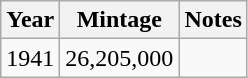<table class="wikitable">
<tr>
<th scope="col">Year</th>
<th scope="col">Mintage</th>
<th scope="col">Notes</th>
</tr>
<tr>
<td>1941</td>
<td>26,205,000</td>
<td></td>
</tr>
</table>
